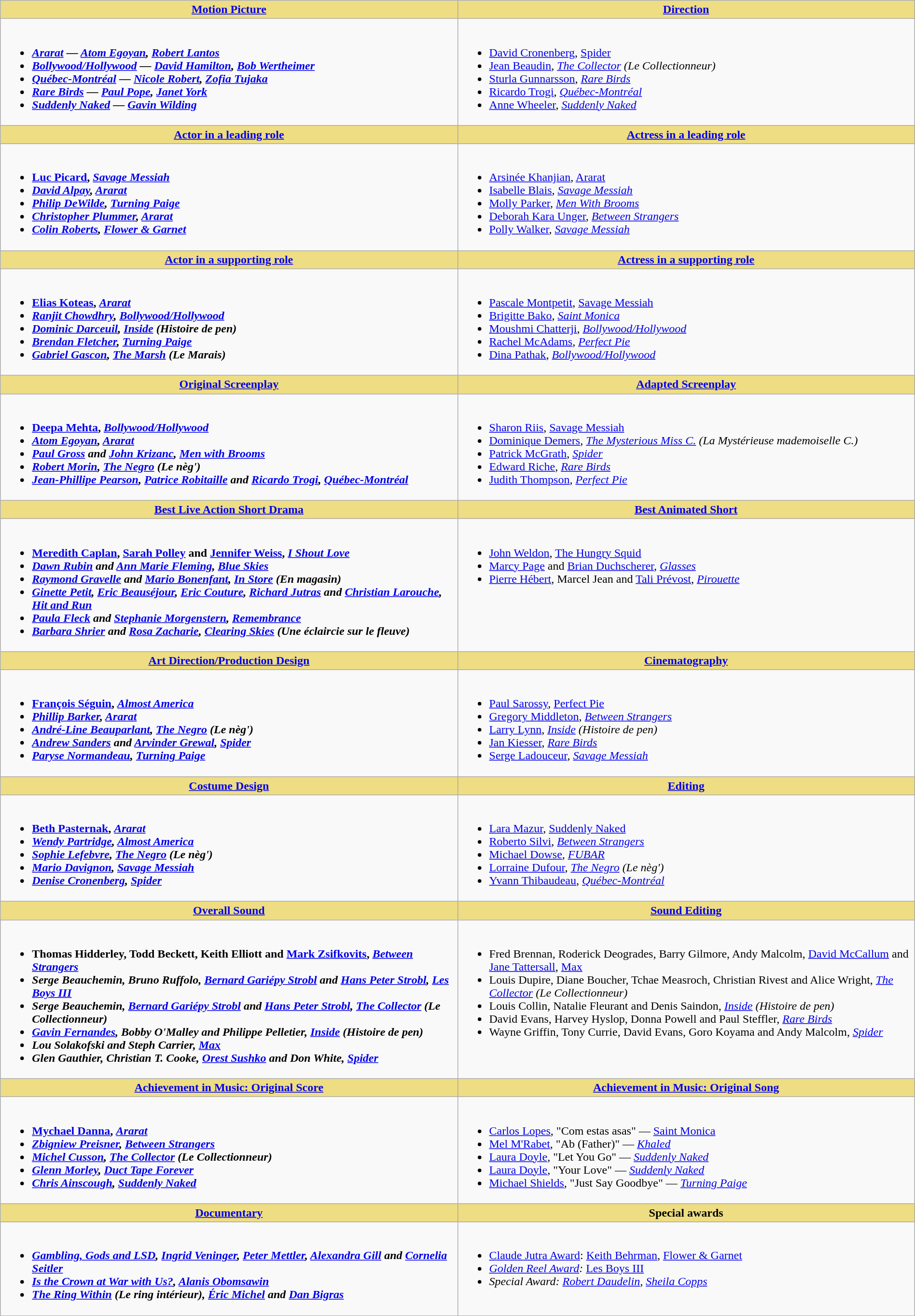<table class=wikitable width="100%">
<tr>
<th style="background:#EEDD82; width:50%"><a href='#'>Motion Picture</a></th>
<th style="background:#EEDD82; width:50%"><a href='#'>Direction</a></th>
</tr>
<tr>
<td valign="top"><br><ul><li> <strong><em><a href='#'>Ararat</a><em> — <a href='#'>Atom Egoyan</a>, <a href='#'>Robert Lantos</a><strong></li><li></em><a href='#'>Bollywood/Hollywood</a><em> — <a href='#'>David Hamilton</a>, <a href='#'>Bob Wertheimer</a></li><li></em><a href='#'>Québec-Montréal</a><em> — <a href='#'>Nicole Robert</a>, <a href='#'>Zofia Tujaka</a></li><li></em><a href='#'>Rare Birds</a><em> — <a href='#'>Paul Pope</a>, <a href='#'>Janet York</a></li><li></em><a href='#'>Suddenly Naked</a><em> — <a href='#'>Gavin Wilding</a></li></ul></td>
<td valign="top"><br><ul><li> </strong><a href='#'>David Cronenberg</a>, </em><a href='#'>Spider</a></em></strong></li><li><a href='#'>Jean Beaudin</a>, <em><a href='#'>The Collector</a> (Le Collectionneur)</em></li><li><a href='#'>Sturla Gunnarsson</a>, <em><a href='#'>Rare Birds</a></em></li><li><a href='#'>Ricardo Trogi</a>, <em><a href='#'>Québec-Montréal</a></em></li><li><a href='#'>Anne Wheeler</a>, <em><a href='#'>Suddenly Naked</a></em></li></ul></td>
</tr>
<tr>
<th style="background:#EEDD82; width:50%"><a href='#'>Actor in a leading role</a></th>
<th style="background:#EEDD82; width:50%"><a href='#'>Actress in a leading role</a></th>
</tr>
<tr>
<td valign="top"><br><ul><li> <strong><a href='#'>Luc Picard</a>, <em><a href='#'>Savage Messiah</a><strong><em></li><li><a href='#'>David Alpay</a>, </em><a href='#'>Ararat</a><em></li><li><a href='#'>Philip DeWilde</a>, </em><a href='#'>Turning Paige</a><em></li><li><a href='#'>Christopher Plummer</a>, </em><a href='#'>Ararat</a><em></li><li><a href='#'>Colin Roberts</a>, </em><a href='#'>Flower & Garnet</a><em></li></ul></td>
<td valign="top"><br><ul><li> </strong><a href='#'>Arsinée Khanjian</a>, </em><a href='#'>Ararat</a></em></strong></li><li><a href='#'>Isabelle Blais</a>, <em><a href='#'>Savage Messiah</a></em></li><li><a href='#'>Molly Parker</a>, <em><a href='#'>Men With Brooms</a></em></li><li><a href='#'>Deborah Kara Unger</a>, <em><a href='#'>Between Strangers</a></em></li><li><a href='#'>Polly Walker</a>, <em><a href='#'>Savage Messiah</a></em></li></ul></td>
</tr>
<tr>
<th style="background:#EEDD82; width:50%"><a href='#'>Actor in a supporting role</a></th>
<th style="background:#EEDD82; width:50%"><a href='#'>Actress in a supporting role</a></th>
</tr>
<tr>
<td valign="top"><br><ul><li> <strong><a href='#'>Elias Koteas</a>, <em><a href='#'>Ararat</a><strong><em></li><li><a href='#'>Ranjit Chowdhry</a>, </em><a href='#'>Bollywood/Hollywood</a><em></li><li><a href='#'>Dominic Darceuil</a>, </em><a href='#'>Inside</a> (Histoire de pen)<em></li><li><a href='#'>Brendan Fletcher</a>, </em><a href='#'>Turning Paige</a><em></li><li><a href='#'>Gabriel Gascon</a>, </em><a href='#'>The Marsh</a> (Le Marais)<em></li></ul></td>
<td valign="top"><br><ul><li> </strong><a href='#'>Pascale Montpetit</a>, </em><a href='#'>Savage Messiah</a></em></strong></li><li><a href='#'>Brigitte Bako</a>, <em><a href='#'>Saint Monica</a></em></li><li><a href='#'>Moushmi Chatterji</a>, <em><a href='#'>Bollywood/Hollywood</a></em></li><li><a href='#'>Rachel McAdams</a>, <em><a href='#'>Perfect Pie</a></em></li><li><a href='#'>Dina Pathak</a>, <em><a href='#'>Bollywood/Hollywood</a></em></li></ul></td>
</tr>
<tr>
<th style="background:#EEDD82; width:50%"><a href='#'>Original Screenplay</a></th>
<th style="background:#EEDD82; width:50%"><a href='#'>Adapted Screenplay</a></th>
</tr>
<tr>
<td valign="top"><br><ul><li> <strong><a href='#'>Deepa Mehta</a>, <em><a href='#'>Bollywood/Hollywood</a><strong><em></li><li><a href='#'>Atom Egoyan</a>, </em><a href='#'>Ararat</a><em></li><li><a href='#'>Paul Gross</a> and <a href='#'>John Krizanc</a>, </em><a href='#'>Men with Brooms</a><em></li><li><a href='#'>Robert Morin</a>, </em><a href='#'>The Negro</a> (Le nèg')<em></li><li><a href='#'>Jean-Phillipe Pearson</a>, <a href='#'>Patrice Robitaille</a> and <a href='#'>Ricardo Trogi</a>, </em><a href='#'>Québec-Montréal</a><em></li></ul></td>
<td valign="top"><br><ul><li> </strong><a href='#'>Sharon Riis</a>, </em><a href='#'>Savage Messiah</a></em></strong></li><li><a href='#'>Dominique Demers</a>, <em><a href='#'>The Mysterious Miss C.</a> (La Mystérieuse mademoiselle C.)</em></li><li><a href='#'>Patrick McGrath</a>, <em><a href='#'>Spider</a></em></li><li><a href='#'>Edward Riche</a>, <em><a href='#'>Rare Birds</a></em></li><li><a href='#'>Judith Thompson</a>, <em><a href='#'>Perfect Pie</a></em></li></ul></td>
</tr>
<tr>
<th style="background:#EEDD82; width:50%"><a href='#'>Best Live Action Short Drama</a></th>
<th style="background:#EEDD82; width:50%"><a href='#'>Best Animated Short</a></th>
</tr>
<tr>
<td valign="top"><br><ul><li> <strong><a href='#'>Meredith Caplan</a>, <a href='#'>Sarah Polley</a> and <a href='#'>Jennifer Weiss</a>, <em><a href='#'>I Shout Love</a><strong><em></li><li><a href='#'>Dawn Rubin</a> and <a href='#'>Ann Marie Fleming</a>, </em><a href='#'>Blue Skies</a><em></li><li><a href='#'>Raymond Gravelle</a> and <a href='#'>Mario Bonenfant</a>, </em><a href='#'>In Store</a> (En magasin)<em></li><li><a href='#'>Ginette Petit</a>, <a href='#'>Eric Beauséjour</a>, <a href='#'>Eric Couture</a>, <a href='#'>Richard Jutras</a> and <a href='#'>Christian Larouche</a>, </em><a href='#'>Hit and Run</a><em></li><li><a href='#'>Paula Fleck</a> and <a href='#'>Stephanie Morgenstern</a>, </em><a href='#'>Remembrance</a><em></li><li><a href='#'>Barbara Shrier</a> and <a href='#'>Rosa Zacharie</a>, </em><a href='#'>Clearing Skies</a> (Une éclaircie sur le fleuve)<em></li></ul></td>
<td valign="top"><br><ul><li> </strong><a href='#'>John Weldon</a>, </em><a href='#'>The Hungry Squid</a></em></strong></li><li><a href='#'>Marcy Page</a> and <a href='#'>Brian Duchscherer</a>, <em><a href='#'>Glasses</a></em></li><li><a href='#'>Pierre Hébert</a>, Marcel Jean and <a href='#'>Tali Prévost</a>, <em><a href='#'>Pirouette</a></em></li></ul></td>
</tr>
<tr>
<th style="background:#EEDD82; width:50%"><a href='#'>Art Direction/Production Design</a></th>
<th style="background:#EEDD82; width:50%"><a href='#'>Cinematography</a></th>
</tr>
<tr>
<td valign="top"><br><ul><li> <strong><a href='#'>François Séguin</a>, <em><a href='#'>Almost America</a><strong><em></li><li><a href='#'>Phillip Barker</a>, </em><a href='#'>Ararat</a><em></li><li><a href='#'>André-Line Beauparlant</a>, </em><a href='#'>The Negro</a> (Le nèg')<em></li><li><a href='#'>Andrew Sanders</a> and <a href='#'>Arvinder Grewal</a>, </em><a href='#'>Spider</a><em></li><li><a href='#'>Paryse Normandeau</a>, </em><a href='#'>Turning Paige</a><em></li></ul></td>
<td valign="top"><br><ul><li> </strong><a href='#'>Paul Sarossy</a>, </em><a href='#'>Perfect Pie</a></em></strong></li><li><a href='#'>Gregory Middleton</a>, <em><a href='#'>Between Strangers</a></em></li><li><a href='#'>Larry Lynn</a>, <em><a href='#'>Inside</a> (Histoire de pen)</em></li><li><a href='#'>Jan Kiesser</a>, <em><a href='#'>Rare Birds</a></em></li><li><a href='#'>Serge Ladouceur</a>, <em><a href='#'>Savage Messiah</a></em></li></ul></td>
</tr>
<tr>
<th style="background:#EEDD82; width:50%"><a href='#'>Costume Design</a></th>
<th style="background:#EEDD82; width:50%"><a href='#'>Editing</a></th>
</tr>
<tr>
<td valign="top"><br><ul><li> <strong><a href='#'>Beth Pasternak</a>, <em><a href='#'>Ararat</a><strong><em></li><li><a href='#'>Wendy Partridge</a>, </em><a href='#'>Almost America</a><em></li><li><a href='#'>Sophie Lefebvre</a>, </em><a href='#'>The Negro</a> (Le nèg')<em></li><li><a href='#'>Mario Davignon</a>, </em><a href='#'>Savage Messiah</a><em></li><li><a href='#'>Denise Cronenberg</a>, </em><a href='#'>Spider</a><em></li></ul></td>
<td valign="top"><br><ul><li> </strong><a href='#'>Lara Mazur</a>, </em><a href='#'>Suddenly Naked</a></em></strong></li><li><a href='#'>Roberto Silvi</a>, <em><a href='#'>Between Strangers</a></em></li><li><a href='#'>Michael Dowse</a>, <em><a href='#'>FUBAR</a></em></li><li><a href='#'>Lorraine Dufour</a>, <em><a href='#'>The Negro</a> (Le nèg')</em></li><li><a href='#'>Yvann Thibaudeau</a>, <em><a href='#'>Québec-Montréal</a></em></li></ul></td>
</tr>
<tr>
<th style="background:#EEDD82; width:50%"><a href='#'>Overall Sound</a></th>
<th style="background:#EEDD82; width:50%"><a href='#'>Sound Editing</a></th>
</tr>
<tr>
<td valign="top"><br><ul><li> <strong>Thomas Hidderley, Todd Beckett, Keith Elliott and <a href='#'>Mark Zsifkovits</a>, <em><a href='#'>Between Strangers</a><strong><em></li><li>Serge Beauchemin, Bruno Ruffolo, <a href='#'>Bernard Gariépy Strobl</a> and <a href='#'>Hans Peter Strobl</a>, </em><a href='#'>Les Boys III</a><em></li><li>Serge Beauchemin, <a href='#'>Bernard Gariépy Strobl</a> and <a href='#'>Hans Peter Strobl</a>, </em><a href='#'>The Collector</a> (Le Collectionneur)<em></li><li><a href='#'>Gavin Fernandes</a>, Bobby O'Malley and Philippe Pelletier, </em><a href='#'>Inside</a> (Histoire de pen)<em></li><li>Lou Solakofski and Steph Carrier, </em><a href='#'>Max</a><em></li><li>Glen Gauthier, Christian T. Cooke, <a href='#'>Orest Sushko</a> and Don White, </em><a href='#'>Spider</a><em></li></ul></td>
<td valign="top"><br><ul><li> </strong>Fred Brennan, Roderick Deogrades, Barry Gilmore, Andy Malcolm, <a href='#'>David McCallum</a> and <a href='#'>Jane Tattersall</a>, </em><a href='#'>Max</a></em></strong></li><li>Louis Dupire, Diane Boucher, Tchae Measroch, Christian Rivest and Alice Wright, <em><a href='#'>The Collector</a> (Le Collectionneur)</em></li><li>Louis Collin, Natalie Fleurant and Denis Saindon, <em><a href='#'>Inside</a> (Histoire de pen)</em></li><li>David Evans, Harvey Hyslop, Donna Powell and Paul Steffler, <em><a href='#'>Rare Birds</a></em></li><li>Wayne Griffin, Tony Currie, David Evans, Goro Koyama and Andy Malcolm, <em><a href='#'>Spider</a></em></li></ul></td>
</tr>
<tr>
<th style="background:#EEDD82; width:50%"><a href='#'>Achievement in Music: Original Score</a></th>
<th style="background:#EEDD82; width:50%"><a href='#'>Achievement in Music: Original Song</a></th>
</tr>
<tr>
<td valign="top"><br><ul><li> <strong><a href='#'>Mychael Danna</a>, <em><a href='#'>Ararat</a><strong><em></li><li><a href='#'>Zbigniew Preisner</a>, </em><a href='#'>Between Strangers</a><em></li><li><a href='#'>Michel Cusson</a>, </em><a href='#'>The Collector</a> (Le Collectionneur)<em></li><li><a href='#'>Glenn Morley</a>, </em><a href='#'>Duct Tape Forever</a><em></li><li><a href='#'>Chris Ainscough</a>, </em><a href='#'>Suddenly Naked</a><em></li></ul></td>
<td valign="top"><br><ul><li> </strong><a href='#'>Carlos Lopes</a>, "Com estas asas" — </em><a href='#'>Saint Monica</a></em></strong></li><li><a href='#'>Mel M'Rabet</a>, "Ab (Father)" — <em><a href='#'>Khaled</a></em></li><li><a href='#'>Laura Doyle</a>, "Let You Go" — <em><a href='#'>Suddenly Naked</a></em></li><li><a href='#'>Laura Doyle</a>, "Your Love" — <em><a href='#'>Suddenly Naked</a></em></li><li><a href='#'>Michael Shields</a>, "Just Say Goodbye" — <em><a href='#'>Turning Paige</a></em></li></ul></td>
</tr>
<tr>
<th style="background:#EEDD82; width:50%"><a href='#'>Documentary</a></th>
<th style="background:#EEDD82; width:50%">Special awards</th>
</tr>
<tr>
<td valign="top"><br><ul><li> <strong><em><a href='#'>Gambling, Gods and LSD</a><em>, <a href='#'>Ingrid Veninger</a>, <a href='#'>Peter Mettler</a>, <a href='#'>Alexandra Gill</a> and <a href='#'>Cornelia Seitler</a><strong></li><li></em><a href='#'>Is the Crown at War with Us?</a><em>, <a href='#'>Alanis Obomsawin</a></li><li></em><a href='#'>The Ring Within</a> (Le ring intérieur)<em>, <a href='#'>Éric Michel</a> and <a href='#'>Dan Bigras</a></li></ul></td>
<td valign="top"><br><ul><li><a href='#'>Claude Jutra Award</a>: <a href='#'>Keith Behrman</a>, </em><a href='#'>Flower & Garnet</a><em></li><li><a href='#'>Golden Reel Award</a>: </em><a href='#'>Les Boys III</a><em></li><li>Special Award: <a href='#'>Robert Daudelin</a>, <a href='#'>Sheila Copps</a></li></ul></td>
</tr>
</table>
